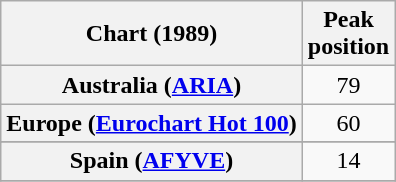<table class="wikitable sortable plainrowheaders" style="text-align:center">
<tr>
<th>Chart (1989)</th>
<th>Peak<br>position</th>
</tr>
<tr>
<th scope="row">Australia (<a href='#'>ARIA</a>)</th>
<td>79</td>
</tr>
<tr>
<th scope="row">Europe (<a href='#'>Eurochart Hot 100</a>)</th>
<td>60</td>
</tr>
<tr>
</tr>
<tr>
</tr>
<tr>
<th scope="row">Spain (<a href='#'>AFYVE</a>)</th>
<td>14</td>
</tr>
<tr>
</tr>
</table>
